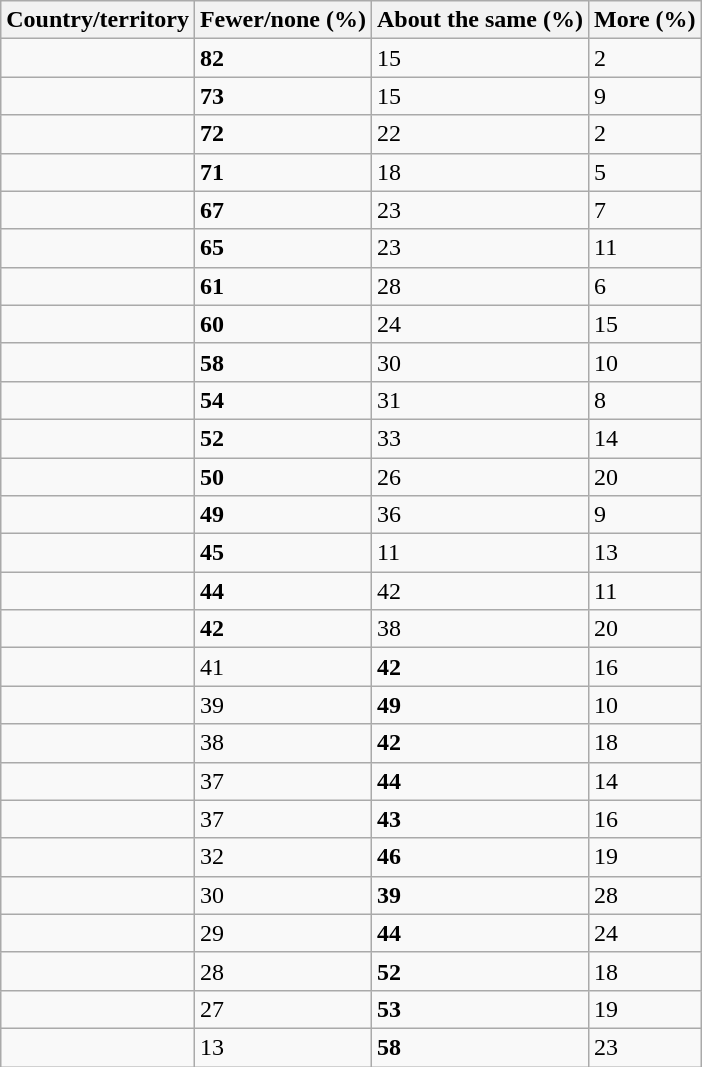<table class="wikitable sortable">
<tr>
<th>Country/territory</th>
<th>Fewer/none (%)</th>
<th>About the same (%)</th>
<th>More (%)</th>
</tr>
<tr>
<td></td>
<td><strong>82</strong></td>
<td>15</td>
<td>2</td>
</tr>
<tr>
<td></td>
<td><strong>73</strong></td>
<td>15</td>
<td>9</td>
</tr>
<tr>
<td></td>
<td><strong>72</strong></td>
<td>22</td>
<td>2</td>
</tr>
<tr>
<td></td>
<td><strong>71</strong></td>
<td>18</td>
<td>5</td>
</tr>
<tr>
<td></td>
<td><strong>67</strong></td>
<td>23</td>
<td>7</td>
</tr>
<tr>
<td></td>
<td><strong>65</strong></td>
<td>23</td>
<td>11</td>
</tr>
<tr>
<td></td>
<td><strong>61</strong></td>
<td>28</td>
<td>6</td>
</tr>
<tr>
<td></td>
<td><strong>60</strong></td>
<td>24</td>
<td>15</td>
</tr>
<tr>
<td></td>
<td><strong>58</strong></td>
<td>30</td>
<td>10</td>
</tr>
<tr>
<td></td>
<td><strong>54</strong></td>
<td>31</td>
<td>8</td>
</tr>
<tr>
<td></td>
<td><strong>52</strong></td>
<td>33</td>
<td>14</td>
</tr>
<tr>
<td></td>
<td><strong>50</strong></td>
<td>26</td>
<td>20</td>
</tr>
<tr>
<td></td>
<td><strong>49</strong></td>
<td>36</td>
<td>9</td>
</tr>
<tr>
<td></td>
<td><strong>45</strong></td>
<td>11</td>
<td>13</td>
</tr>
<tr>
<td></td>
<td><strong>44</strong></td>
<td>42</td>
<td>11</td>
</tr>
<tr>
<td></td>
<td><strong>42</strong></td>
<td>38</td>
<td>20</td>
</tr>
<tr>
<td></td>
<td>41</td>
<td><strong>42</strong></td>
<td>16</td>
</tr>
<tr>
<td></td>
<td>39</td>
<td><strong>49</strong></td>
<td>10</td>
</tr>
<tr>
<td></td>
<td>38</td>
<td><strong>42</strong></td>
<td>18</td>
</tr>
<tr>
<td></td>
<td>37</td>
<td><strong>44</strong></td>
<td>14</td>
</tr>
<tr>
<td></td>
<td>37</td>
<td><strong>43</strong></td>
<td>16</td>
</tr>
<tr>
<td></td>
<td>32</td>
<td><strong>46</strong></td>
<td>19</td>
</tr>
<tr>
<td></td>
<td>30</td>
<td><strong>39</strong></td>
<td>28</td>
</tr>
<tr>
<td></td>
<td>29</td>
<td><strong>44</strong></td>
<td>24</td>
</tr>
<tr>
<td></td>
<td>28</td>
<td><strong>52</strong></td>
<td>18</td>
</tr>
<tr>
<td></td>
<td>27</td>
<td><strong>53</strong></td>
<td>19</td>
</tr>
<tr>
<td></td>
<td>13</td>
<td><strong>58</strong></td>
<td>23</td>
</tr>
</table>
